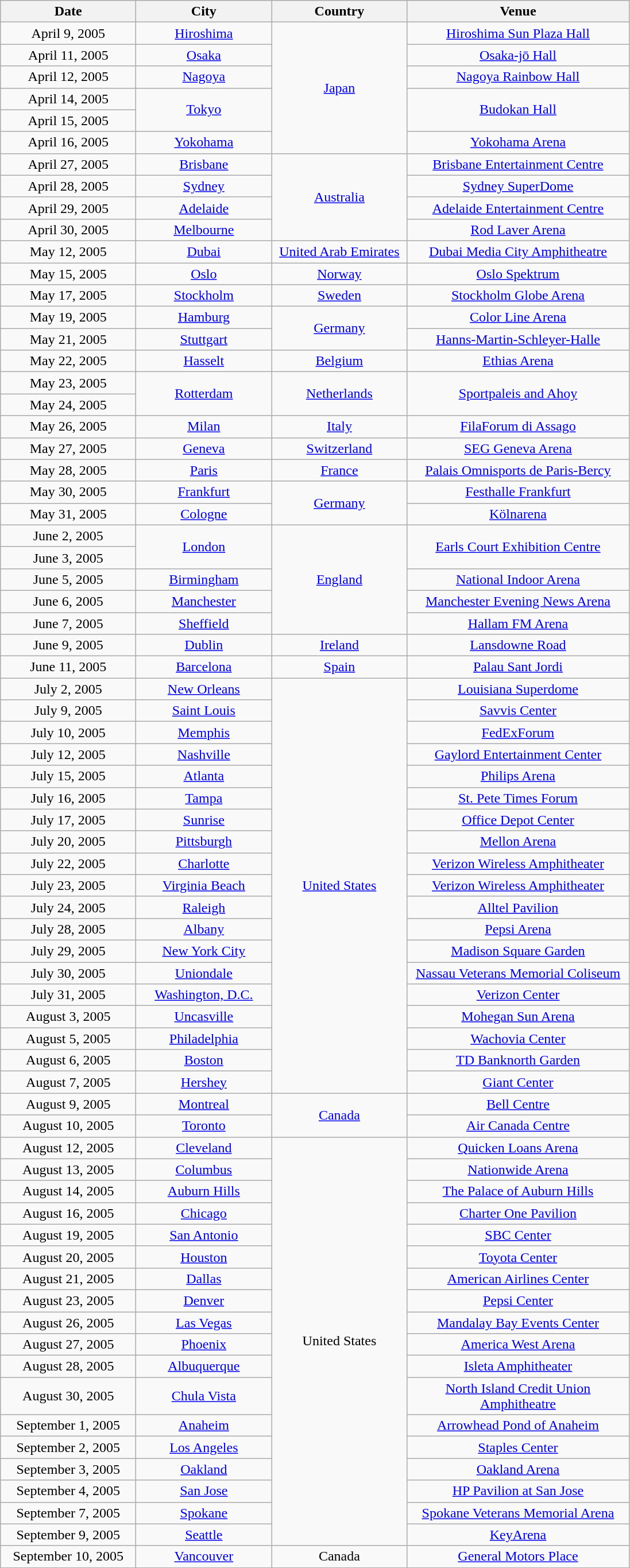<table class="wikitable" style="text-align:center;">
<tr>
<th width="150">Date</th>
<th width="150">City</th>
<th width="150">Country</th>
<th width="250">Venue</th>
</tr>
<tr>
<td>April 9, 2005</td>
<td><a href='#'>Hiroshima</a></td>
<td rowspan="6"><a href='#'>Japan</a></td>
<td><a href='#'>Hiroshima Sun Plaza Hall</a></td>
</tr>
<tr>
<td>April 11, 2005</td>
<td><a href='#'>Osaka</a></td>
<td><a href='#'>Osaka-jō Hall</a></td>
</tr>
<tr>
<td>April 12, 2005</td>
<td><a href='#'>Nagoya</a></td>
<td><a href='#'>Nagoya Rainbow Hall</a></td>
</tr>
<tr>
<td>April 14, 2005</td>
<td rowspan="2"><a href='#'>Tokyo</a></td>
<td rowspan="2"><a href='#'>Budokan Hall</a></td>
</tr>
<tr>
<td>April 15, 2005</td>
</tr>
<tr>
<td>April 16, 2005</td>
<td><a href='#'>Yokohama</a></td>
<td><a href='#'>Yokohama Arena</a></td>
</tr>
<tr>
<td>April 27, 2005</td>
<td><a href='#'>Brisbane</a></td>
<td rowspan="4"><a href='#'>Australia</a></td>
<td><a href='#'>Brisbane Entertainment Centre</a></td>
</tr>
<tr>
<td>April 28, 2005</td>
<td><a href='#'>Sydney</a></td>
<td><a href='#'>Sydney SuperDome</a></td>
</tr>
<tr>
<td>April 29, 2005</td>
<td><a href='#'>Adelaide</a></td>
<td><a href='#'>Adelaide Entertainment Centre</a></td>
</tr>
<tr>
<td>April 30, 2005</td>
<td><a href='#'>Melbourne</a></td>
<td><a href='#'>Rod Laver Arena</a></td>
</tr>
<tr>
<td>May 12, 2005</td>
<td><a href='#'>Dubai</a></td>
<td><a href='#'>United Arab Emirates</a></td>
<td><a href='#'>Dubai Media City Amphitheatre</a></td>
</tr>
<tr>
<td>May 15, 2005</td>
<td><a href='#'>Oslo</a></td>
<td><a href='#'>Norway</a></td>
<td><a href='#'>Oslo Spektrum</a></td>
</tr>
<tr>
<td>May 17, 2005</td>
<td><a href='#'>Stockholm</a></td>
<td><a href='#'>Sweden</a></td>
<td><a href='#'>Stockholm Globe Arena</a></td>
</tr>
<tr>
<td>May 19, 2005</td>
<td><a href='#'>Hamburg</a></td>
<td rowspan="2"><a href='#'>Germany</a></td>
<td><a href='#'>Color Line Arena</a></td>
</tr>
<tr>
<td>May 21, 2005</td>
<td><a href='#'>Stuttgart</a></td>
<td><a href='#'>Hanns-Martin-Schleyer-Halle</a></td>
</tr>
<tr>
<td>May 22, 2005</td>
<td><a href='#'>Hasselt</a></td>
<td><a href='#'>Belgium</a></td>
<td><a href='#'>Ethias Arena</a></td>
</tr>
<tr>
<td>May 23, 2005</td>
<td rowspan="2"><a href='#'>Rotterdam</a></td>
<td rowspan="2"><a href='#'>Netherlands</a></td>
<td rowspan="2"><a href='#'>Sportpaleis and Ahoy</a></td>
</tr>
<tr>
<td>May 24, 2005</td>
</tr>
<tr>
<td>May 26, 2005</td>
<td><a href='#'>Milan</a></td>
<td><a href='#'>Italy</a></td>
<td><a href='#'>FilaForum di Assago</a></td>
</tr>
<tr>
<td>May 27, 2005</td>
<td><a href='#'>Geneva</a></td>
<td><a href='#'>Switzerland</a></td>
<td><a href='#'>SEG Geneva Arena</a></td>
</tr>
<tr>
<td>May 28, 2005</td>
<td><a href='#'>Paris</a></td>
<td><a href='#'>France</a></td>
<td><a href='#'>Palais Omnisports de Paris-Bercy</a></td>
</tr>
<tr>
<td>May 30, 2005</td>
<td><a href='#'>Frankfurt</a></td>
<td rowspan="2"><a href='#'>Germany</a></td>
<td><a href='#'>Festhalle Frankfurt</a></td>
</tr>
<tr>
<td>May 31, 2005</td>
<td><a href='#'>Cologne</a></td>
<td><a href='#'>Kölnarena</a></td>
</tr>
<tr>
<td>June 2, 2005</td>
<td rowspan="2"><a href='#'>London</a></td>
<td rowspan="5"><a href='#'>England</a></td>
<td rowspan="2"><a href='#'>Earls Court Exhibition Centre</a></td>
</tr>
<tr>
<td>June 3, 2005</td>
</tr>
<tr>
<td>June 5, 2005</td>
<td><a href='#'>Birmingham</a></td>
<td><a href='#'>National Indoor Arena</a></td>
</tr>
<tr>
<td>June 6, 2005</td>
<td><a href='#'>Manchester</a></td>
<td><a href='#'>Manchester Evening News Arena</a></td>
</tr>
<tr>
<td>June 7, 2005</td>
<td><a href='#'>Sheffield</a></td>
<td><a href='#'>Hallam FM Arena</a></td>
</tr>
<tr>
<td>June 9, 2005</td>
<td><a href='#'>Dublin</a></td>
<td><a href='#'>Ireland</a></td>
<td><a href='#'>Lansdowne Road</a></td>
</tr>
<tr>
<td>June 11, 2005</td>
<td><a href='#'>Barcelona</a></td>
<td><a href='#'>Spain</a></td>
<td><a href='#'>Palau Sant Jordi</a></td>
</tr>
<tr>
<td>July 2, 2005</td>
<td><a href='#'>New Orleans</a></td>
<td rowspan="19"><a href='#'>United States</a></td>
<td><a href='#'>Louisiana Superdome</a></td>
</tr>
<tr>
<td>July 9, 2005</td>
<td><a href='#'>Saint Louis</a></td>
<td><a href='#'>Savvis Center</a></td>
</tr>
<tr>
<td>July 10, 2005</td>
<td><a href='#'>Memphis</a></td>
<td><a href='#'>FedExForum</a></td>
</tr>
<tr>
<td>July 12, 2005</td>
<td><a href='#'>Nashville</a></td>
<td><a href='#'>Gaylord Entertainment Center</a></td>
</tr>
<tr>
<td>July 15, 2005</td>
<td><a href='#'>Atlanta</a></td>
<td><a href='#'>Philips Arena</a></td>
</tr>
<tr>
<td>July 16, 2005</td>
<td><a href='#'>Tampa</a></td>
<td><a href='#'>St. Pete Times Forum</a></td>
</tr>
<tr>
<td>July 17, 2005</td>
<td><a href='#'>Sunrise</a></td>
<td><a href='#'>Office Depot Center</a></td>
</tr>
<tr>
<td>July 20, 2005</td>
<td><a href='#'>Pittsburgh</a></td>
<td><a href='#'>Mellon Arena</a></td>
</tr>
<tr>
<td>July 22, 2005</td>
<td><a href='#'>Charlotte</a></td>
<td><a href='#'>Verizon Wireless Amphitheater</a></td>
</tr>
<tr>
<td>July 23, 2005</td>
<td><a href='#'>Virginia Beach</a></td>
<td><a href='#'>Verizon Wireless Amphitheater</a></td>
</tr>
<tr>
<td>July 24, 2005</td>
<td><a href='#'>Raleigh</a></td>
<td><a href='#'>Alltel Pavilion</a></td>
</tr>
<tr>
<td>July 28, 2005</td>
<td><a href='#'>Albany</a></td>
<td><a href='#'>Pepsi Arena</a></td>
</tr>
<tr>
<td>July 29, 2005</td>
<td><a href='#'>New York City</a></td>
<td><a href='#'>Madison Square Garden</a></td>
</tr>
<tr>
<td>July 30, 2005</td>
<td><a href='#'>Uniondale</a></td>
<td><a href='#'>Nassau Veterans Memorial Coliseum</a></td>
</tr>
<tr>
<td>July 31, 2005</td>
<td><a href='#'>Washington, D.C.</a></td>
<td><a href='#'>Verizon Center</a></td>
</tr>
<tr>
<td>August 3, 2005</td>
<td><a href='#'>Uncasville</a></td>
<td><a href='#'>Mohegan Sun Arena</a></td>
</tr>
<tr>
<td>August 5, 2005</td>
<td><a href='#'>Philadelphia</a></td>
<td><a href='#'>Wachovia Center</a></td>
</tr>
<tr>
<td>August 6, 2005</td>
<td><a href='#'>Boston</a></td>
<td><a href='#'>TD Banknorth Garden</a></td>
</tr>
<tr>
<td>August 7, 2005</td>
<td><a href='#'>Hershey</a></td>
<td><a href='#'>Giant Center</a></td>
</tr>
<tr>
<td>August 9, 2005</td>
<td><a href='#'>Montreal</a></td>
<td rowspan="2"><a href='#'>Canada</a></td>
<td><a href='#'>Bell Centre</a></td>
</tr>
<tr>
<td>August 10, 2005</td>
<td><a href='#'>Toronto</a></td>
<td><a href='#'>Air Canada Centre</a></td>
</tr>
<tr>
<td>August 12, 2005</td>
<td><a href='#'>Cleveland</a></td>
<td rowspan="18">United States</td>
<td><a href='#'>Quicken Loans Arena</a></td>
</tr>
<tr>
<td>August 13, 2005</td>
<td><a href='#'>Columbus</a></td>
<td><a href='#'>Nationwide Arena</a></td>
</tr>
<tr>
<td>August 14, 2005</td>
<td><a href='#'>Auburn Hills</a></td>
<td><a href='#'>The Palace of Auburn Hills</a></td>
</tr>
<tr>
<td>August 16, 2005</td>
<td><a href='#'>Chicago</a></td>
<td><a href='#'>Charter One Pavilion</a></td>
</tr>
<tr>
<td>August 19, 2005</td>
<td><a href='#'>San Antonio</a></td>
<td><a href='#'>SBC Center</a></td>
</tr>
<tr>
<td>August 20, 2005</td>
<td><a href='#'>Houston</a></td>
<td><a href='#'>Toyota Center</a></td>
</tr>
<tr>
<td>August 21, 2005</td>
<td><a href='#'>Dallas</a></td>
<td><a href='#'>American Airlines Center</a></td>
</tr>
<tr>
<td>August 23, 2005</td>
<td><a href='#'>Denver</a></td>
<td><a href='#'>Pepsi Center</a></td>
</tr>
<tr>
<td>August 26, 2005</td>
<td><a href='#'>Las Vegas</a></td>
<td><a href='#'>Mandalay Bay Events Center</a></td>
</tr>
<tr>
<td>August 27, 2005</td>
<td><a href='#'>Phoenix</a></td>
<td><a href='#'>America West Arena</a></td>
</tr>
<tr>
<td>August 28, 2005</td>
<td><a href='#'>Albuquerque</a></td>
<td><a href='#'>Isleta Amphitheater</a></td>
</tr>
<tr>
<td>August 30, 2005</td>
<td><a href='#'>Chula Vista</a></td>
<td><a href='#'>North Island Credit Union Amphitheatre</a></td>
</tr>
<tr>
<td>September 1, 2005</td>
<td><a href='#'>Anaheim</a></td>
<td><a href='#'>Arrowhead Pond of Anaheim</a></td>
</tr>
<tr>
<td>September 2, 2005</td>
<td><a href='#'>Los Angeles</a></td>
<td><a href='#'>Staples Center</a></td>
</tr>
<tr>
<td>September 3, 2005</td>
<td><a href='#'>Oakland</a></td>
<td><a href='#'>Oakland Arena</a></td>
</tr>
<tr>
<td>September 4, 2005</td>
<td><a href='#'>San Jose</a></td>
<td><a href='#'>HP Pavilion at San Jose</a></td>
</tr>
<tr>
<td>September 7, 2005</td>
<td><a href='#'>Spokane</a></td>
<td><a href='#'>Spokane Veterans Memorial Arena</a></td>
</tr>
<tr>
<td>September 9, 2005</td>
<td><a href='#'>Seattle</a></td>
<td><a href='#'>KeyArena</a></td>
</tr>
<tr>
<td>September 10, 2005</td>
<td><a href='#'>Vancouver</a></td>
<td>Canada</td>
<td><a href='#'>General Motors Place</a></td>
</tr>
</table>
